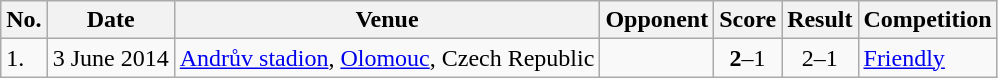<table class="wikitable" style="font-size:100%;">
<tr>
<th>No.</th>
<th>Date</th>
<th>Venue</th>
<th>Opponent</th>
<th>Score</th>
<th>Result</th>
<th>Competition</th>
</tr>
<tr>
<td>1.</td>
<td>3 June 2014</td>
<td><a href='#'>Andrův stadion</a>, <a href='#'>Olomouc</a>, Czech Republic</td>
<td></td>
<td align=center><strong>2</strong>–1</td>
<td align=center>2–1</td>
<td><a href='#'>Friendly</a></td>
</tr>
</table>
